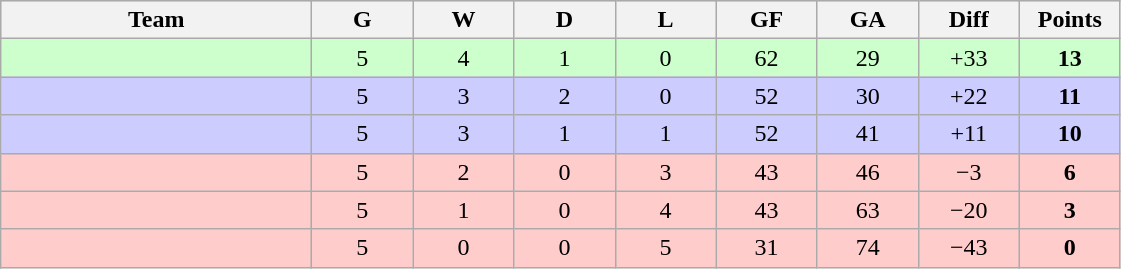<table class=wikitable style="text-align:center">
<tr bgcolor="#dcdcdc">
<th width="200">Team</th>
<th width="60">G</th>
<th width="60">W</th>
<th width="60">D</th>
<th width="60">L</th>
<th width="60">GF</th>
<th width="60">GA</th>
<th width="60">Diff</th>
<th width="60">Points</th>
</tr>
<tr bgcolor=ccffcc>
<td align=left></td>
<td>5</td>
<td>4</td>
<td>1</td>
<td>0</td>
<td>62</td>
<td>29</td>
<td>+33</td>
<td><strong>13</strong></td>
</tr>
<tr bgcolor=ccccff>
<td align=left></td>
<td>5</td>
<td>3</td>
<td>2</td>
<td>0</td>
<td>52</td>
<td>30</td>
<td>+22</td>
<td><strong>11</strong></td>
</tr>
<tr bgcolor=ccccff>
<td align=left></td>
<td>5</td>
<td>3</td>
<td>1</td>
<td>1</td>
<td>52</td>
<td>41</td>
<td>+11</td>
<td><strong>10</strong></td>
</tr>
<tr bgcolor=ffcccc>
<td align=left></td>
<td>5</td>
<td>2</td>
<td>0</td>
<td>3</td>
<td>43</td>
<td>46</td>
<td>−3</td>
<td><strong>6</strong></td>
</tr>
<tr bgcolor=ffcccc>
<td align=left></td>
<td>5</td>
<td>1</td>
<td>0</td>
<td>4</td>
<td>43</td>
<td>63</td>
<td>−20</td>
<td><strong>3</strong></td>
</tr>
<tr bgcolor=ffcccc>
<td align=left></td>
<td>5</td>
<td>0</td>
<td>0</td>
<td>5</td>
<td>31</td>
<td>74</td>
<td>−43</td>
<td><strong>0</strong></td>
</tr>
</table>
